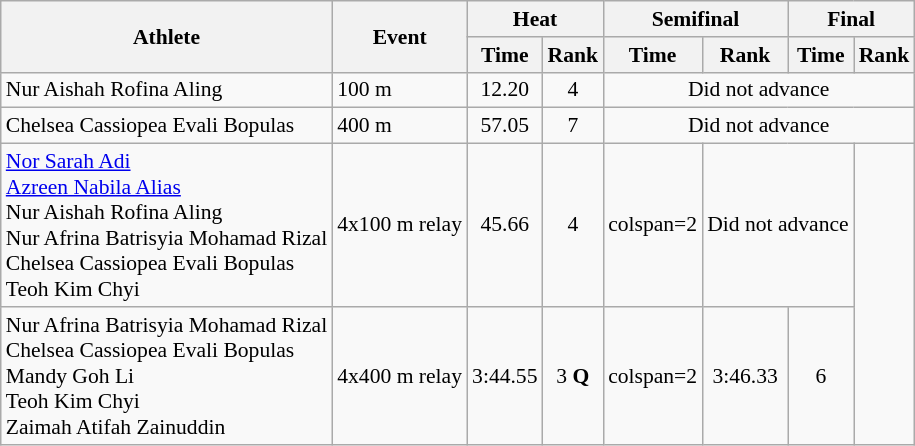<table class="wikitable" style="font-size:90%">
<tr>
<th rowspan="2">Athlete</th>
<th rowspan="2">Event</th>
<th colspan="2">Heat</th>
<th colspan="2">Semifinal</th>
<th colspan="2">Final</th>
</tr>
<tr>
<th>Time</th>
<th>Rank</th>
<th>Time</th>
<th>Rank</th>
<th>Time</th>
<th>Rank</th>
</tr>
<tr align="center">
<td align="left">Nur Aishah Rofina Aling</td>
<td align="left">100 m</td>
<td>12.20</td>
<td>4</td>
<td colspan="4">Did not advance</td>
</tr>
<tr align="center">
<td align="left">Chelsea Cassiopea Evali Bopulas</td>
<td align="left">400 m</td>
<td>57.05</td>
<td>7</td>
<td colspan="4">Did not advance</td>
</tr>
<tr align="center">
<td align="left"><a href='#'>Nor Sarah Adi</a><br><a href='#'>Azreen Nabila Alias</a><br>Nur Aishah Rofina Aling<br>Nur Afrina Batrisyia Mohamad Rizal<br>Chelsea Cassiopea Evali Bopulas<br>Teoh Kim Chyi</td>
<td align="left">4x100 m relay</td>
<td>45.66</td>
<td>4</td>
<td>colspan=2 </td>
<td colspan=2>Did not advance</td>
</tr>
<tr align="center">
<td align="left">Nur Afrina Batrisyia Mohamad Rizal<br>Chelsea Cassiopea Evali Bopulas<br>Mandy Goh Li<br>Teoh Kim Chyi<br>Zaimah Atifah Zainuddin</td>
<td align="left">4x400 m relay</td>
<td>3:44.55</td>
<td>3 <strong>Q</strong></td>
<td>colspan=2 </td>
<td>3:46.33</td>
<td>6</td>
</tr>
</table>
